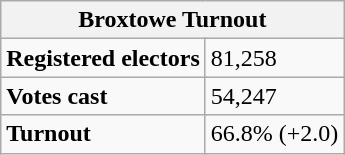<table class="wikitable" border="1">
<tr>
<th colspan="5">Broxtowe Turnout</th>
</tr>
<tr>
<td colspan="2"><strong>Registered electors</strong></td>
<td colspan="3">81,258</td>
</tr>
<tr>
<td colspan="2"><strong>Votes cast</strong></td>
<td colspan="3">54,247</td>
</tr>
<tr>
<td colspan="2"><strong>Turnout</strong></td>
<td colspan="3">66.8% (+2.0)</td>
</tr>
</table>
